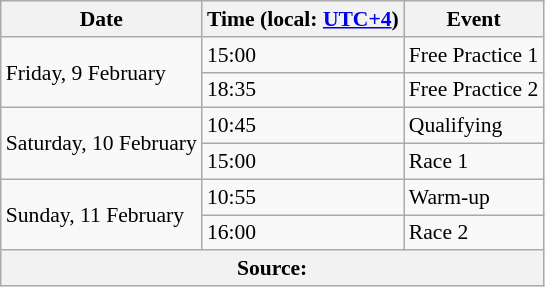<table class="wikitable" style="font-size: 90%;">
<tr>
<th>Date</th>
<th>Time (local: <a href='#'>UTC+4</a>)</th>
<th>Event</th>
</tr>
<tr>
<td rowspan="2">Friday, 9 February</td>
<td>15:00</td>
<td>Free Practice 1</td>
</tr>
<tr>
<td>18:35</td>
<td>Free Practice 2</td>
</tr>
<tr>
<td rowspan="2">Saturday, 10 February</td>
<td>10:45</td>
<td>Qualifying</td>
</tr>
<tr>
<td>15:00</td>
<td>Race 1</td>
</tr>
<tr>
<td rowspan="2">Sunday, 11 February</td>
<td>10:55</td>
<td>Warm-up</td>
</tr>
<tr>
<td>16:00</td>
<td>Race 2</td>
</tr>
<tr>
<th colspan="3">Source:</th>
</tr>
</table>
